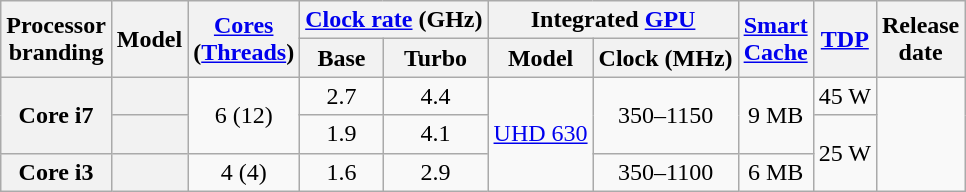<table class="wikitable sortable nowrap" style="text-align: center;">
<tr>
<th class="unsortable" rowspan="2">Processor<br>branding</th>
<th rowspan="2">Model</th>
<th class="unsortable" rowspan="2"><a href='#'>Cores</a><br>(<a href='#'>Threads</a>)</th>
<th colspan="2"><a href='#'>Clock rate</a> (GHz)</th>
<th colspan="2">Integrated <a href='#'>GPU</a></th>
<th class="unsortable" rowspan="2"><a href='#'>Smart<br>Cache</a></th>
<th rowspan="2"><a href='#'>TDP</a></th>
<th rowspan="2">Release<br>date</th>
</tr>
<tr>
<th class="unsortable">Base</th>
<th class="unsortable">Turbo</th>
<th class="unsortable">Model</th>
<th class="unsortable">Clock (MHz)</th>
</tr>
<tr>
<th rowspan=2>Core i7</th>
<th style="text-align:left;" data-sort-value="sku3"></th>
<td rowspan=2>6 (12)</td>
<td>2.7</td>
<td>4.4</td>
<td rowspan=3><a href='#'>UHD 630</a></td>
<td rowspan=2>350–1150</td>
<td rowspan=2>9 MB</td>
<td>45 W</td>
<td rowspan=3></td>
</tr>
<tr>
<th style="text-align:left;" data-sort-value="sku2"></th>
<td>1.9</td>
<td>4.1</td>
<td rowspan=2>25 W</td>
</tr>
<tr>
<th>Core i3</th>
<th style="text-align:left;" data-sort-value="sku1"></th>
<td>4 (4)</td>
<td>1.6</td>
<td>2.9</td>
<td>350–1100</td>
<td>6 MB</td>
</tr>
</table>
